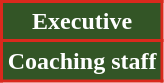<table class="wikitable">
<tr>
<th style="background:#335526; color:#fff; border:2px solid #da291d;" scope="col" colspan="2">Executive<br>


</th>
</tr>
<tr>
<th style="background:#335526; color:#fff; border:2px solid #da291d;" scope="col" colspan="2">Coaching staff<br>


</th>
</tr>
</table>
